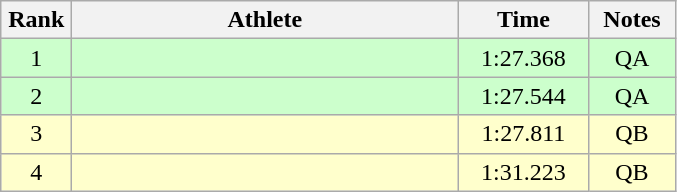<table class=wikitable style="text-align:center">
<tr>
<th width=40>Rank</th>
<th width=250>Athlete</th>
<th width=80>Time</th>
<th width=50>Notes</th>
</tr>
<tr bgcolor="ccffcc">
<td>1</td>
<td align=left></td>
<td>1:27.368</td>
<td>QA</td>
</tr>
<tr bgcolor="ccffcc">
<td>2</td>
<td align=left></td>
<td>1:27.544</td>
<td>QA</td>
</tr>
<tr bgcolor="ffffcc">
<td>3</td>
<td align=left></td>
<td>1:27.811</td>
<td>QB</td>
</tr>
<tr bgcolor="ffffcc">
<td>4</td>
<td align=left></td>
<td>1:31.223</td>
<td>QB</td>
</tr>
</table>
